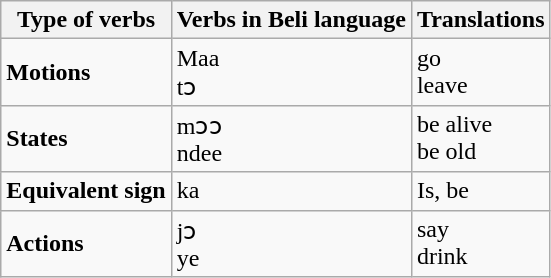<table class="wikitable">
<tr>
<th>Type  of verbs</th>
<th>Verbs  in Beli language</th>
<th>Translations</th>
</tr>
<tr>
<td><strong>Motions</strong></td>
<td>Maa<br>tɔ</td>
<td>go<br>leave</td>
</tr>
<tr>
<td><strong>States</strong></td>
<td>mɔɔ<br>ndee</td>
<td>be  alive<br>be  old</td>
</tr>
<tr>
<td><strong>Equivalent  sign</strong></td>
<td>ka</td>
<td>Is,  be</td>
</tr>
<tr>
<td><strong>Actions</strong></td>
<td>jɔ<br>ye</td>
<td>say<br>drink</td>
</tr>
</table>
